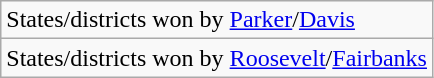<table class="wikitable">
<tr>
<td>States/districts won by <a href='#'>Parker</a>/<a href='#'>Davis</a></td>
</tr>
<tr>
<td>States/districts won by <a href='#'>Roosevelt</a>/<a href='#'>Fairbanks</a></td>
</tr>
</table>
